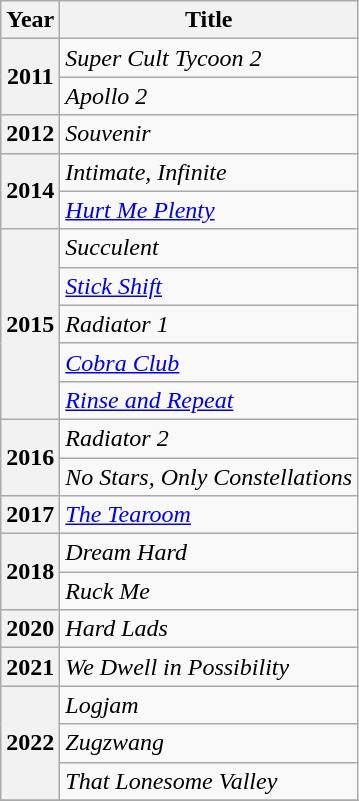<table class="wikitable sortable">
<tr>
<th scope="col">Year</th>
<th scope="col">Title</th>
</tr>
<tr>
<th rowspan="2" scope="row">2011</th>
<td><em>Super Cult Tycoon 2</em></td>
</tr>
<tr>
<td><em>Apollo 2</em></td>
</tr>
<tr>
<th scope="row">2012</th>
<td><em>Souvenir</em></td>
</tr>
<tr>
<th rowspan="2" scope="row">2014</th>
<td><em>Intimate, Infinite</em></td>
</tr>
<tr>
<td><em><a href='#'>Hurt Me Plenty</a></em></td>
</tr>
<tr>
<th rowspan="5" scope="row">2015</th>
<td><em>Succulent</em></td>
</tr>
<tr>
<td><em><a href='#'>Stick Shift</a></em></td>
</tr>
<tr>
<td><em>Radiator 1</em></td>
</tr>
<tr>
<td><em><a href='#'>Cobra Club</a></em></td>
</tr>
<tr>
<td><em><a href='#'>Rinse and Repeat</a></em></td>
</tr>
<tr>
<th rowspan="2" scope="row">2016</th>
<td><em>Radiator 2</em></td>
</tr>
<tr>
<td><em>No Stars, Only Constellations</em></td>
</tr>
<tr>
<th scope="row">2017</th>
<td><em><a href='#'>The Tearoom</a></em></td>
</tr>
<tr>
<th rowspan="2" scope="row">2018</th>
<td><em>Dream Hard</em></td>
</tr>
<tr>
<td><em>Ruck Me</em></td>
</tr>
<tr>
<th scope="row">2020</th>
<td><em>Hard Lads</em></td>
</tr>
<tr>
<th scope="row">2021</th>
<td><em>We Dwell in Possibility</em></td>
</tr>
<tr>
<th rowspan="3" scope="row">2022</th>
<td><em>Logjam</em></td>
</tr>
<tr>
<td><em>Zugzwang</em></td>
</tr>
<tr>
<td><em>That Lonesome Valley</em></td>
</tr>
<tr>
</tr>
</table>
